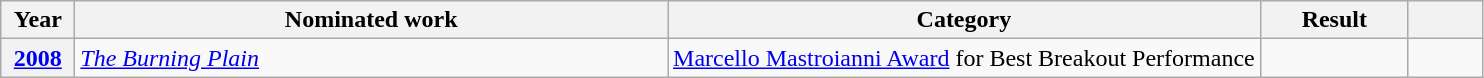<table class="wikitable plainrowheaders">
<tr>
<th scope="col" style="width:5%;">Year</th>
<th scope="col" style="width:40%;">Nominated work</th>
<th scope="col" style="width:40%;">Category</th>
<th scope="col" style="width:10%;">Result</th>
<th scope="col" style="width:5%;"></th>
</tr>
<tr>
<th scope="row" style="text-align:center;"><a href='#'>2008</a></th>
<td style="text-align:left;"><em><a href='#'>The Burning Plain</a></em></td>
<td><a href='#'>Marcello Mastroianni Award</a> for Best Breakout Performance</td>
<td></td>
<td style="text-align:center;"></td>
</tr>
</table>
